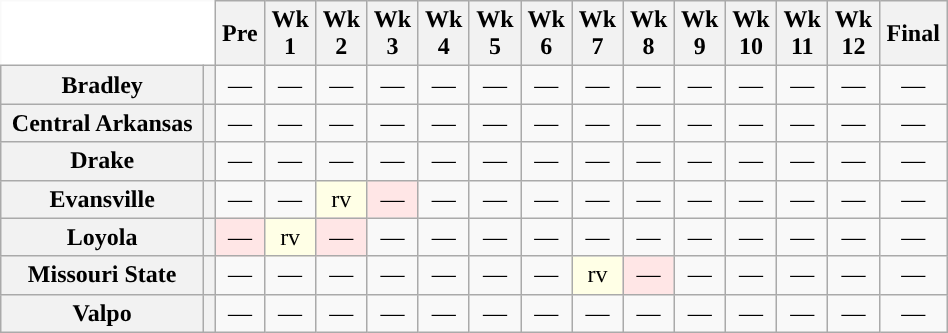<table class="wikitable" style="text-align:center; width:50%">
<tr>
<th colspan=2 style="background:white; border-top-style:hidden; border-left-style:hidden;"> </th>
<th>Pre</th>
<th>Wk<br>1</th>
<th>Wk<br>2</th>
<th>Wk<br>3</th>
<th>Wk<br>4</th>
<th>Wk<br>5</th>
<th>Wk<br>6</th>
<th>Wk<br>7</th>
<th>Wk<br>8</th>
<th>Wk<br>9</th>
<th>Wk<br>10</th>
<th>Wk<br>11</th>
<th>Wk<br>12</th>
<th>Final</th>
</tr>
<tr style="text-align:center;">
<th>Bradley</th>
<th></th>
<td style="background:#">—</td>
<td style="background:#">—</td>
<td style="background:#">—</td>
<td style="background:#">—</td>
<td style="background:#">—</td>
<td style="background:#">—</td>
<td style="background:#">—</td>
<td style="background:#">—</td>
<td style="background:#">—</td>
<td style="background:#">—</td>
<td style="background:#">—</td>
<td style="background:#">—</td>
<td style="background:#">—</td>
<td style="background:#">—</td>
</tr>
<tr style="text-align:center;">
<th>Central Arkansas</th>
<th></th>
<td style="background:#">—</td>
<td style="background:#">—</td>
<td style="background:#">—</td>
<td style="background:#">—</td>
<td style="background:#">—</td>
<td style="background:#">—</td>
<td style="background:#">—</td>
<td style="background:#">—</td>
<td style="background:#">—</td>
<td style="background:#">—</td>
<td style="background:#">—</td>
<td style="background:#">—</td>
<td style="background:#">—</td>
<td style="background:#">—</td>
</tr>
<tr style="text-align:center;">
<th>Drake</th>
<th></th>
<td style="background:#">—</td>
<td style="background:#">—</td>
<td style="background:#">—</td>
<td style="background:#">—</td>
<td style="background:#">—</td>
<td style="background:#">—</td>
<td style="background:#">—</td>
<td style="background:#">—</td>
<td style="background:#">—</td>
<td style="background:#">—</td>
<td style="background:#">—</td>
<td style="background:#">—</td>
<td style="background:#">—</td>
<td style="background:#">—</td>
</tr>
<tr style="text-align:center;">
<th>Evansville</th>
<th></th>
<td style="background:#">—</td>
<td style="background:#">—</td>
<td style="background:#FFFFE6">rv</td>
<td style="background:#FFE6E6">—</td>
<td style="background:#">—</td>
<td style="background:#">—</td>
<td style="background:#">—</td>
<td style="background:#">—</td>
<td style="background:#">—</td>
<td style="background:#">—</td>
<td style="background:#">—</td>
<td style="background:#">—</td>
<td style="background:#">—</td>
<td style="background:#">—</td>
</tr>
<tr style="text-align:center;">
<th>Loyola</th>
<th></th>
<td style="background:#FFE6E6">—</td>
<td style="background:#FFFFE6">rv</td>
<td style="background:#FFE6E6">—</td>
<td style="background:#">—</td>
<td style="background:#">—</td>
<td style="background:#">—</td>
<td style="background:#">—</td>
<td style="background:#">—</td>
<td style="background:#">—</td>
<td style="background:#">—</td>
<td style="background:#">—</td>
<td style="background:#">—</td>
<td style="background:#">—</td>
<td style="background:#">—</td>
</tr>
<tr style="text-align:center;">
<th>Missouri State</th>
<th></th>
<td style="background:#">—</td>
<td style="background:#">—</td>
<td style="background:#">—</td>
<td style="background:#">—</td>
<td style="background:#">—</td>
<td style="background:#">—</td>
<td style="background:#">—</td>
<td style="background:#FFFFE6">rv</td>
<td style="background:#FFE6E6">—</td>
<td style="background:#">—</td>
<td style="background:#">—</td>
<td style="background:#">—</td>
<td style="background:#">—</td>
<td style="background:#">—</td>
</tr>
<tr style="text-align:center;">
<th>Valpo</th>
<th></th>
<td style="background:#">—</td>
<td style="background:#">—</td>
<td style="background:#">—</td>
<td style="background:#">—</td>
<td style="background:#">—</td>
<td style="background:#">—</td>
<td style="background:#">—</td>
<td style="background:#">—</td>
<td style="background:#">—</td>
<td style="background:#">—</td>
<td style="background:#">—</td>
<td style="background:#">—</td>
<td style="background:#">—</td>
<td style="background:#">—</td>
</tr>
</table>
